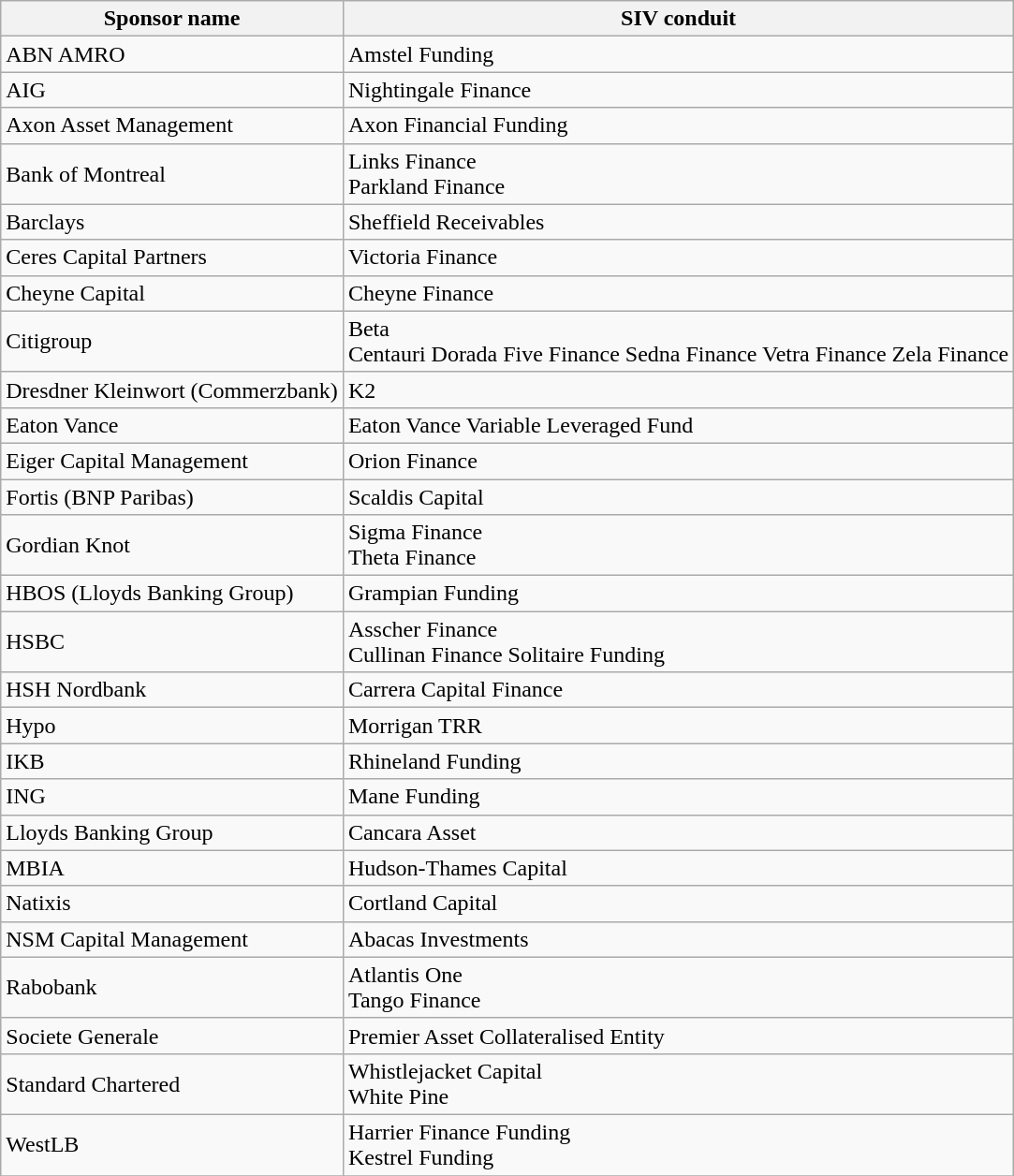<table class="wikitable sortable">
<tr>
<th>Sponsor name</th>
<th>SIV conduit</th>
</tr>
<tr>
<td>ABN AMRO</td>
<td>Amstel Funding</td>
</tr>
<tr>
<td>AIG</td>
<td>Nightingale Finance</td>
</tr>
<tr>
<td>Axon Asset Management</td>
<td>Axon Financial Funding</td>
</tr>
<tr>
<td>Bank of Montreal</td>
<td>Links Finance<br>Parkland Finance</td>
</tr>
<tr>
<td>Barclays</td>
<td>Sheffield Receivables</td>
</tr>
<tr>
<td>Ceres Capital Partners</td>
<td>Victoria Finance</td>
</tr>
<tr>
<td>Cheyne Capital</td>
<td>Cheyne Finance</td>
</tr>
<tr>
<td>Citigroup</td>
<td>Beta<br>Centauri
Dorada
Five Finance
Sedna Finance
Vetra Finance
Zela Finance</td>
</tr>
<tr>
<td>Dresdner Kleinwort (Commerzbank)</td>
<td>K2</td>
</tr>
<tr>
<td>Eaton Vance</td>
<td>Eaton Vance Variable Leveraged Fund</td>
</tr>
<tr>
<td>Eiger Capital Management</td>
<td>Orion Finance</td>
</tr>
<tr>
<td>Fortis (BNP Paribas)</td>
<td>Scaldis Capital</td>
</tr>
<tr>
<td>Gordian Knot</td>
<td>Sigma Finance<br>Theta Finance</td>
</tr>
<tr>
<td>HBOS (Lloyds Banking Group)</td>
<td>Grampian Funding</td>
</tr>
<tr>
<td>HSBC</td>
<td>Asscher Finance<br>Cullinan Finance
Solitaire Funding</td>
</tr>
<tr>
<td> HSH Nordbank</td>
<td>Carrera Capital Finance</td>
</tr>
<tr>
<td>Hypo</td>
<td>Morrigan TRR</td>
</tr>
<tr>
<td>IKB</td>
<td>Rhineland Funding</td>
</tr>
<tr>
<td>ING</td>
<td>Mane Funding</td>
</tr>
<tr>
<td>Lloyds Banking Group</td>
<td>Cancara Asset</td>
</tr>
<tr>
<td>MBIA</td>
<td>Hudson-Thames Capital</td>
</tr>
<tr>
<td>Natixis</td>
<td>Cortland Capital</td>
</tr>
<tr>
<td>NSM Capital Management</td>
<td>Abacas Investments</td>
</tr>
<tr>
<td>Rabobank</td>
<td>Atlantis One<br>Tango Finance</td>
</tr>
<tr>
<td>Societe Generale</td>
<td>Premier Asset Collateralised Entity</td>
</tr>
<tr>
<td>Standard Chartered</td>
<td>Whistlejacket Capital<br>White Pine</td>
</tr>
<tr>
<td>WestLB</td>
<td>Harrier Finance Funding<br>Kestrel Funding</td>
</tr>
<tr>
</tr>
</table>
